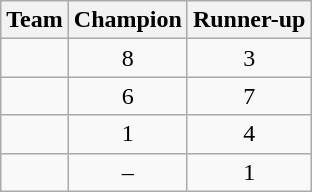<table class="wikitable" style="text-align:center;">
<tr>
<th>Team</th>
<th>Champion</th>
<th>Runner-up</th>
</tr>
<tr>
<td style="text-align: left;"></td>
<td>8</td>
<td>3</td>
</tr>
<tr>
<td style="text-align: left;"></td>
<td>6</td>
<td>7</td>
</tr>
<tr>
<td style="text-align: left;"></td>
<td>1</td>
<td>4</td>
</tr>
<tr>
<td style="text-align: left;"></td>
<td>–</td>
<td>1</td>
</tr>
</table>
